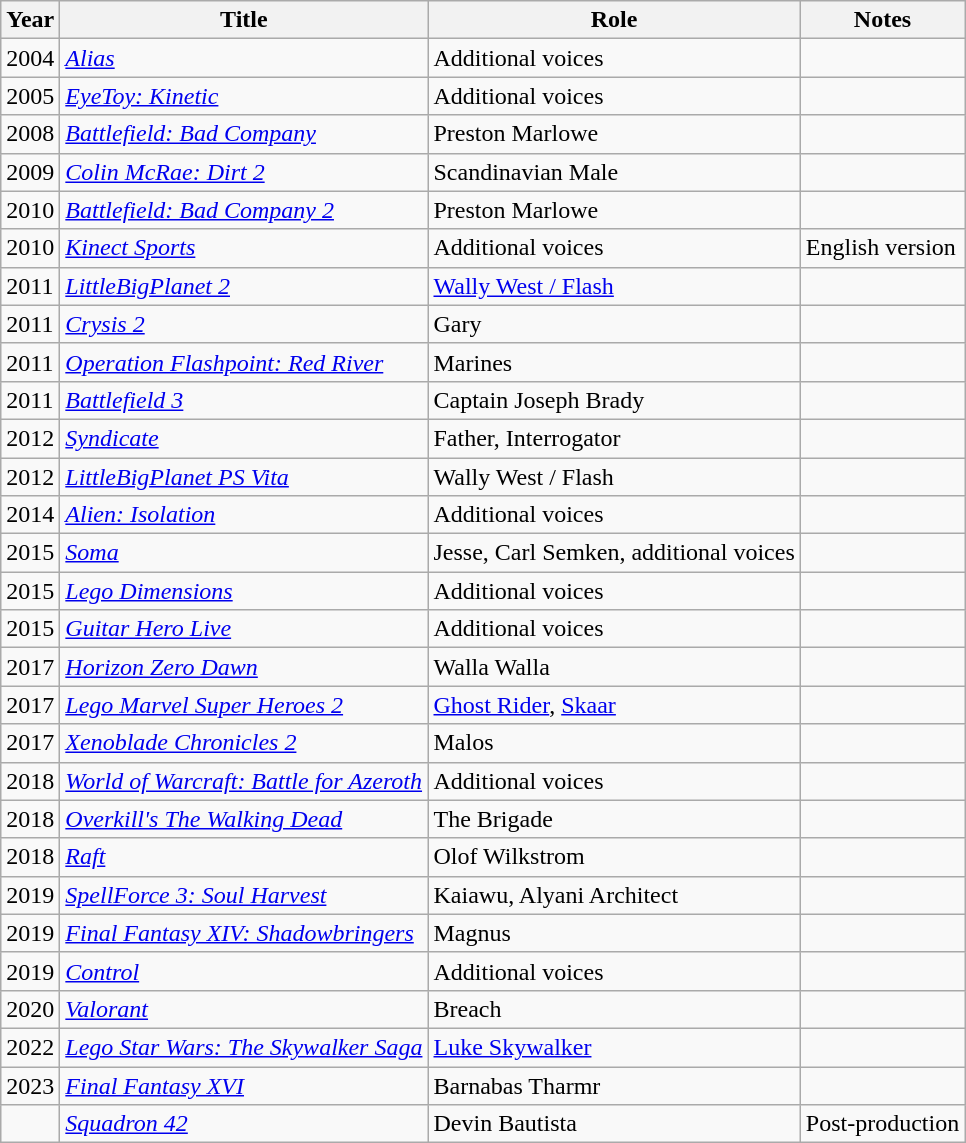<table class="wikitable sortable">
<tr>
<th>Year</th>
<th>Title</th>
<th>Role</th>
<th>Notes</th>
</tr>
<tr>
<td>2004</td>
<td><em><a href='#'>Alias</a></em></td>
<td>Additional voices</td>
<td></td>
</tr>
<tr>
<td>2005</td>
<td><em><a href='#'>EyeToy: Kinetic</a></em></td>
<td>Additional voices</td>
<td></td>
</tr>
<tr>
<td>2008</td>
<td><em><a href='#'>Battlefield: Bad Company</a></em></td>
<td>Preston Marlowe</td>
<td></td>
</tr>
<tr>
<td>2009</td>
<td><em><a href='#'>Colin McRae: Dirt 2</a></em></td>
<td>Scandinavian Male</td>
<td></td>
</tr>
<tr>
<td>2010</td>
<td><em><a href='#'>Battlefield: Bad Company 2</a></em></td>
<td>Preston Marlowe</td>
<td></td>
</tr>
<tr>
<td>2010</td>
<td><em><a href='#'>Kinect Sports</a></em></td>
<td>Additional voices</td>
<td>English version</td>
</tr>
<tr>
<td>2011</td>
<td><em><a href='#'>LittleBigPlanet 2</a></em></td>
<td><a href='#'>Wally West / Flash</a></td>
<td></td>
</tr>
<tr>
<td>2011</td>
<td><em><a href='#'>Crysis 2</a></em></td>
<td>Gary</td>
<td></td>
</tr>
<tr>
<td>2011</td>
<td><em><a href='#'>Operation Flashpoint: Red River</a></em></td>
<td>Marines</td>
<td></td>
</tr>
<tr>
<td>2011</td>
<td><em><a href='#'>Battlefield 3</a></em></td>
<td>Captain Joseph Brady</td>
<td></td>
</tr>
<tr>
<td>2012</td>
<td><em><a href='#'>Syndicate</a></em></td>
<td>Father, Interrogator</td>
<td></td>
</tr>
<tr>
<td>2012</td>
<td><em><a href='#'>LittleBigPlanet PS Vita</a></em></td>
<td>Wally West / Flash</td>
<td></td>
</tr>
<tr>
<td>2014</td>
<td><em><a href='#'>Alien: Isolation</a></em></td>
<td>Additional voices</td>
<td></td>
</tr>
<tr>
<td>2015</td>
<td><em><a href='#'>Soma</a></em></td>
<td>Jesse, Carl Semken, additional voices</td>
<td></td>
</tr>
<tr>
<td>2015</td>
<td><em><a href='#'>Lego Dimensions</a></em></td>
<td>Additional voices</td>
<td></td>
</tr>
<tr>
<td>2015</td>
<td><em><a href='#'>Guitar Hero Live</a></em></td>
<td>Additional voices</td>
<td></td>
</tr>
<tr>
<td>2017</td>
<td><em><a href='#'>Horizon Zero Dawn</a></em></td>
<td>Walla Walla</td>
<td></td>
</tr>
<tr>
<td>2017</td>
<td><em><a href='#'>Lego Marvel Super Heroes 2</a></em></td>
<td><a href='#'>Ghost Rider</a>, <a href='#'>Skaar</a></td>
<td></td>
</tr>
<tr>
<td>2017</td>
<td><em><a href='#'>Xenoblade Chronicles 2</a></em></td>
<td>Malos</td>
<td></td>
</tr>
<tr>
<td>2018</td>
<td><em><a href='#'>World of Warcraft: Battle for Azeroth</a></em></td>
<td>Additional voices</td>
<td></td>
</tr>
<tr>
<td>2018</td>
<td><em><a href='#'>Overkill's The Walking Dead</a></em></td>
<td>The Brigade</td>
<td></td>
</tr>
<tr>
<td>2018</td>
<td><em><a href='#'>Raft</a></em></td>
<td>Olof Wilkstrom</td>
<td></td>
</tr>
<tr>
<td>2019</td>
<td><em><a href='#'>SpellForce 3: Soul Harvest</a></em></td>
<td>Kaiawu, Alyani Architect</td>
<td></td>
</tr>
<tr>
<td>2019</td>
<td><em><a href='#'>Final Fantasy XIV: Shadowbringers</a></em></td>
<td>Magnus</td>
<td></td>
</tr>
<tr>
<td>2019</td>
<td><em><a href='#'>Control</a></em></td>
<td>Additional voices</td>
<td></td>
</tr>
<tr>
<td>2020</td>
<td><em><a href='#'>Valorant</a></em></td>
<td>Breach</td>
<td></td>
</tr>
<tr>
<td>2022</td>
<td><em><a href='#'>Lego Star Wars: The Skywalker Saga</a></em></td>
<td><a href='#'>Luke Skywalker</a></td>
<td></td>
</tr>
<tr>
<td>2023</td>
<td><em><a href='#'>Final Fantasy XVI</a></em></td>
<td>Barnabas Tharmr</td>
<td></td>
</tr>
<tr>
<td></td>
<td><em><a href='#'>Squadron 42</a></em></td>
<td>Devin Bautista</td>
<td>Post-production</td>
</tr>
</table>
